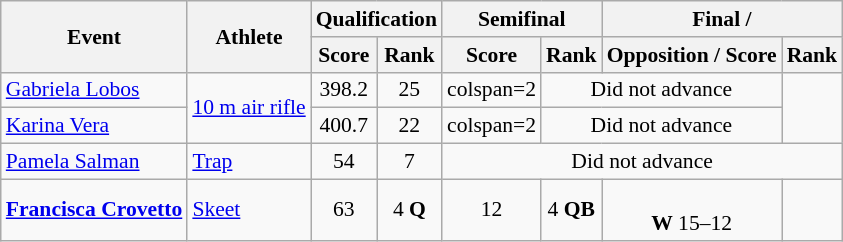<table class="wikitable" style="font-size:90%">
<tr>
<th rowspan="2">Event</th>
<th rowspan="2">Athlete</th>
<th colspan="2">Qualification</th>
<th colspan="2">Semifinal</th>
<th colspan="2">Final / </th>
</tr>
<tr>
<th>Score</th>
<th>Rank</th>
<th>Score</th>
<th>Rank</th>
<th>Opposition / Score</th>
<th>Rank</th>
</tr>
<tr align=center>
<td align=left><a href='#'>Gabriela Lobos</a></td>
<td align=left rowspan=2><a href='#'>10 m air rifle</a></td>
<td>398.2</td>
<td>25</td>
<td>colspan=2 </td>
<td colspan=2>Did not advance</td>
</tr>
<tr align=center>
<td align=left><a href='#'>Karina Vera</a></td>
<td>400.7</td>
<td>22</td>
<td>colspan=2 </td>
<td colspan=2>Did not advance</td>
</tr>
<tr align=center>
<td align=left><a href='#'>Pamela Salman</a></td>
<td align=left><a href='#'>Trap</a></td>
<td>54</td>
<td>7</td>
<td colspan=4>Did not advance</td>
</tr>
<tr align=center>
<td align=left><strong><a href='#'>Francisca Crovetto</a></strong></td>
<td align=left><a href='#'>Skeet</a></td>
<td>63</td>
<td>4 <strong>Q</strong></td>
<td>12</td>
<td>4 <strong>QB</strong></td>
<td><br><strong>W</strong> 15–12</td>
<td></td>
</tr>
</table>
